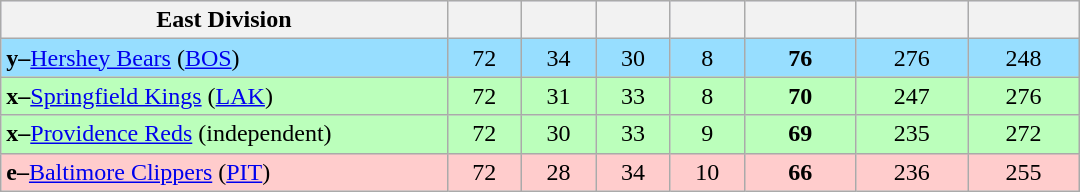<table class="wikitable" style="text-align:center; width:45em">
<tr bgcolor="#DDDDFF">
<th width="30%">East Division</th>
<th width="5%"></th>
<th width="5%"></th>
<th width="5%"></th>
<th width="5%"></th>
<th width="7.5%"></th>
<th width="7.5%"></th>
<th width="7.5%"></th>
</tr>
<tr bgcolor=#97DEFF>
<td align=left><strong>y–</strong><a href='#'>Hershey Bears</a> (<a href='#'>BOS</a>)</td>
<td>72</td>
<td>34</td>
<td>30</td>
<td>8</td>
<td><strong>76</strong></td>
<td>276</td>
<td>248</td>
</tr>
<tr bgcolor=#bbffbb>
<td align=left><strong>x–</strong><a href='#'>Springfield Kings</a> (<a href='#'>LAK</a>)</td>
<td>72</td>
<td>31</td>
<td>33</td>
<td>8</td>
<td><strong>70</strong></td>
<td>247</td>
<td>276</td>
</tr>
<tr bgcolor=#bbffbb>
<td align=left><strong>x–</strong><a href='#'>Providence Reds</a> (independent)</td>
<td>72</td>
<td>30</td>
<td>33</td>
<td>9</td>
<td><strong>69</strong></td>
<td>235</td>
<td>272</td>
</tr>
<tr bgcolor=#ffcccc>
<td align=left><strong>e–</strong><a href='#'>Baltimore Clippers</a> (<a href='#'>PIT</a>)</td>
<td>72</td>
<td>28</td>
<td>34</td>
<td>10</td>
<td><strong>66</strong></td>
<td>236</td>
<td>255</td>
</tr>
</table>
